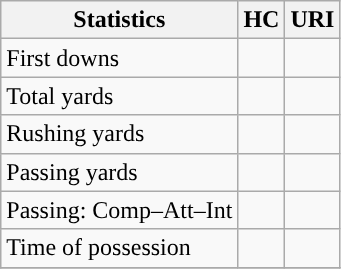<table class="wikitable" style="float: left;">
<tr>
<th>Statistics</th>
<th>HC</th>
<th>URI</th>
</tr>
<tr>
<td>First downs</td>
<td></td>
<td></td>
</tr>
<tr>
<td>Total yards</td>
<td></td>
<td></td>
</tr>
<tr>
<td>Rushing yards</td>
<td></td>
<td></td>
</tr>
<tr>
<td>Passing yards</td>
<td></td>
<td></td>
</tr>
<tr>
<td>Passing: Comp–Att–Int</td>
<td></td>
<td></td>
</tr>
<tr>
<td>Time of possession</td>
<td></td>
<td></td>
</tr>
<tr>
</tr>
</table>
